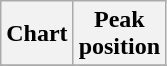<table class="wikitable plainrowheaders" style="text-align:center">
<tr>
<th scope="col">Chart</th>
<th scope="col">Peak<br>position</th>
</tr>
<tr>
</tr>
</table>
